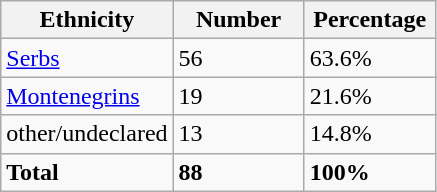<table class="wikitable">
<tr>
<th width="100px">Ethnicity</th>
<th width="80px">Number</th>
<th width="80px">Percentage</th>
</tr>
<tr>
<td><a href='#'>Serbs</a></td>
<td>56</td>
<td>63.6%</td>
</tr>
<tr>
<td><a href='#'>Montenegrins</a></td>
<td>19</td>
<td>21.6%</td>
</tr>
<tr>
<td>other/undeclared</td>
<td>13</td>
<td>14.8%</td>
</tr>
<tr>
<td><strong>Total</strong></td>
<td><strong>88</strong></td>
<td><strong>100%</strong></td>
</tr>
</table>
